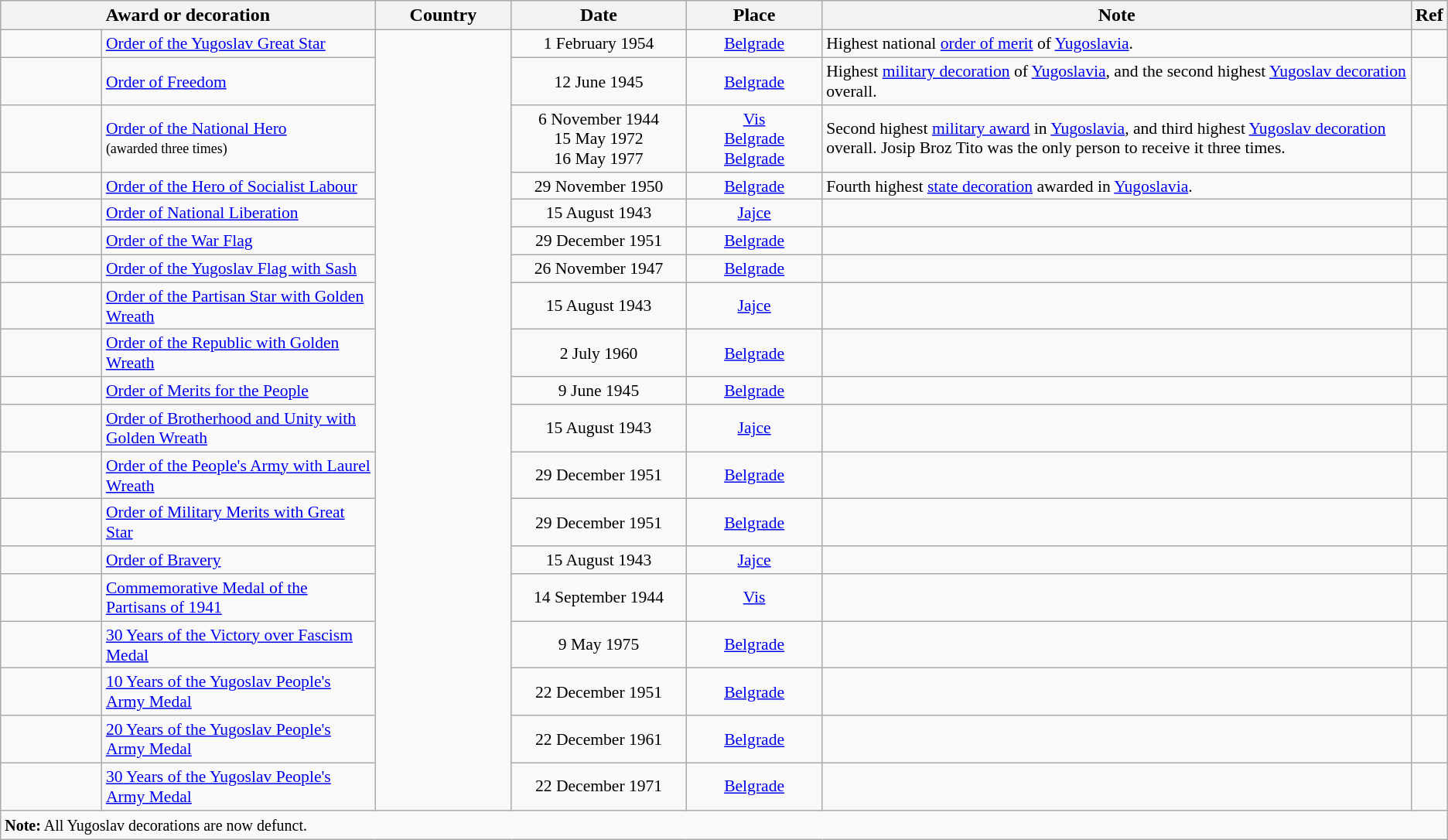<table class="wikitable" style="text-align:left;">
<tr ->
<th colspan=2 width="490px">Award or decoration</th>
<th width="110px">Country</th>
<th width="110px">Date</th>
<th width="110px">Place</th>
<th width="500px">Note</th>
<th>Ref</th>
</tr>
<tr ->
<td width="80px"></td>
<td style="font-size:90%;"><a href='#'>Order of the Yugoslav Great Star</a></td>
<td rowspan="19" style="font-size:90%;"></td>
<td align="center" style="font-size:90%;">1 February 1954</td>
<td align="center" style="font-size:90%;"><a href='#'>Belgrade</a></td>
<td style="font-size:90%;">Highest national <a href='#'>order of merit</a> of <a href='#'>Yugoslavia</a>.</td>
<td style="font-size:90%;"></td>
</tr>
<tr>
<td></td>
<td style="font-size:90%;"><a href='#'>Order of Freedom</a></td>
<td align="center" style="font-size:90%;">12 June 1945</td>
<td align="center" style="font-size:90%;"><a href='#'>Belgrade</a></td>
<td style="font-size:90%;">Highest <a href='#'>military decoration</a> of <a href='#'>Yugoslavia</a>, and the second highest <a href='#'>Yugoslav decoration</a> overall.</td>
<td style="font-size:90%;"></td>
</tr>
<tr>
<td></td>
<td style="font-size:90%;"><a href='#'>Order of the National Hero</a><br><small>(awarded three times)</small></td>
<td align="center" style="width:10em; font-size:90%;">6 November 1944<br>15 May 1972<br>16 May 1977</td>
<td align="center" style="width:5em; font-size:90%;"><a href='#'>Vis</a><br><a href='#'>Belgrade</a><br><a href='#'>Belgrade</a></td>
<td style="font-size:90%;">Second highest <a href='#'>military award</a> in <a href='#'>Yugoslavia</a>, and third highest <a href='#'>Yugoslav decoration</a> overall. Josip Broz Tito was the only person to receive it three times.</td>
<td style="font-size:90%;"></td>
</tr>
<tr>
<td></td>
<td style="font-size:90%;"><a href='#'>Order of the Hero of Socialist Labour</a></td>
<td align="center" style="font-size:90%;">29 November 1950</td>
<td align="center" style="font-size:90%;"><a href='#'>Belgrade</a></td>
<td style="font-size:90%;">Fourth highest <a href='#'>state decoration</a> awarded in <a href='#'>Yugoslavia</a>.</td>
<td></td>
</tr>
<tr>
<td></td>
<td style="font-size:90%;"><a href='#'>Order of National Liberation</a></td>
<td align="center" style="font-size:90%;">15 August 1943</td>
<td align="center" style="font-size:90%;"><a href='#'>Jajce</a></td>
<td style="font-size:90%;"></td>
<td></td>
</tr>
<tr>
<td></td>
<td style="font-size:90%;"><a href='#'>Order of the War Flag</a></td>
<td align="center" style="font-size:90%;">29 December 1951</td>
<td align="center" style="font-size:90%;"><a href='#'>Belgrade</a></td>
<td style="font-size:90%;"></td>
<td style="font-size:90%;"></td>
</tr>
<tr>
<td></td>
<td style="font-size:90%;"><a href='#'>Order of the Yugoslav Flag with Sash</a></td>
<td align="center" style="font-size:90%;">26 November 1947</td>
<td align="center" style="font-size:90%;"><a href='#'>Belgrade</a></td>
<td style="font-size:90%;"></td>
<td style="font-size:90%;"></td>
</tr>
<tr>
<td></td>
<td style="font-size:90%;"><a href='#'>Order of the Partisan Star with Golden Wreath</a></td>
<td align="center" style="font-size:90%;">15 August 1943</td>
<td align="center" style="font-size:90%;"><a href='#'>Jajce</a></td>
<td style="font-size:90%;"></td>
<td style="font-size:90%;"></td>
</tr>
<tr>
<td></td>
<td style="font-size:90%;"><a href='#'>Order of the Republic with Golden Wreath</a></td>
<td align="center" style="font-size:90%;">2 July 1960</td>
<td align="center" style="font-size:90%;"><a href='#'>Belgrade</a></td>
<td style="font-size:90%;"></td>
<td style="font-size:90%;"></td>
</tr>
<tr>
<td></td>
<td style="font-size:90%;"><a href='#'>Order of Merits for the People</a></td>
<td align="center" style="font-size:90%;">9 June 1945</td>
<td align="center" style="font-size:90%;"><a href='#'>Belgrade</a></td>
<td style="font-size:90%;"></td>
<td style="font-size:90%;"></td>
</tr>
<tr>
<td></td>
<td style="font-size:90%;"><a href='#'>Order of Brotherhood and Unity with Golden Wreath</a></td>
<td align="center" style="font-size:90%;">15 August 1943</td>
<td align="center" style="font-size:90%;"><a href='#'>Jajce</a></td>
<td style="font-size:90%;"></td>
<td></td>
</tr>
<tr>
<td></td>
<td style="font-size:90%;"><a href='#'>Order of the People's Army with Laurel Wreath</a></td>
<td align="center" style="font-size:90%;">29 December 1951</td>
<td align="center" style="font-size:90%;"><a href='#'>Belgrade</a></td>
<td style="font-size:90%;"></td>
<td style="font-size:90%;"></td>
</tr>
<tr>
<td></td>
<td style="font-size:90%;"><a href='#'>Order of Military Merits with Great Star</a></td>
<td align="center" style="font-size:90%;">29 December 1951</td>
<td align="center" style="font-size:90%;"><a href='#'>Belgrade</a></td>
<td style="font-size:90%;"></td>
<td style="font-size:90%;"></td>
</tr>
<tr>
<td></td>
<td style="font-size:90%;"><a href='#'>Order of Bravery</a></td>
<td align="center" style="font-size:90%;">15 August 1943</td>
<td align="center" style="font-size:90%;"><a href='#'>Jajce</a></td>
<td style="font-size:90%;"></td>
<td style="font-size:90%;"></td>
</tr>
<tr>
<td></td>
<td style="font-size:90%;"><a href='#'>Commemorative Medal of the Partisans of 1941</a></td>
<td align="center" style="font-size:90%;">14 September 1944</td>
<td align="center" style="font-size:90%;"><a href='#'>Vis</a></td>
<td style="font-size:90%;"></td>
<td style="font-size:90%;"></td>
</tr>
<tr>
<td></td>
<td style="font-size:90%;"><a href='#'>30 Years of the Victory over Fascism Medal</a></td>
<td align="center" style="font-size:90%;">9 May 1975</td>
<td align="center" style="font-size:90%;"><a href='#'>Belgrade</a></td>
<td style="font-size:90%;"></td>
<td style="font-size:90%;"></td>
</tr>
<tr>
<td></td>
<td style="font-size:90%;"><a href='#'>10 Years of the Yugoslav People's Army Medal</a></td>
<td align="center" style="font-size:90%;">22 December 1951</td>
<td align="center" style="font-size:90%;"><a href='#'>Belgrade</a></td>
<td style="font-size:90%;"></td>
<td style="font-size:90%;"></td>
</tr>
<tr>
<td></td>
<td style="font-size:90%;"><a href='#'>20 Years of the Yugoslav People's Army Medal</a></td>
<td align="center" style="font-size:90%;">22 December 1961</td>
<td align="center" style="font-size:90%;"><a href='#'>Belgrade</a></td>
<td style="font-size:90%;"></td>
<td style="font-size:90%;"></td>
</tr>
<tr>
<td></td>
<td style="font-size:90%;"><a href='#'>30 Years of the Yugoslav People's Army Medal</a></td>
<td align="center" style="font-size:90%;">22 December 1971</td>
<td align="center" style="font-size:90%;"><a href='#'>Belgrade</a></td>
<td style="font-size:90%;"></td>
<td style="font-size:90%;"></td>
</tr>
<tr ->
<td align="left" colspan="7"><small><strong>Note:</strong> All Yugoslav decorations are now defunct.</small></td>
</tr>
</table>
